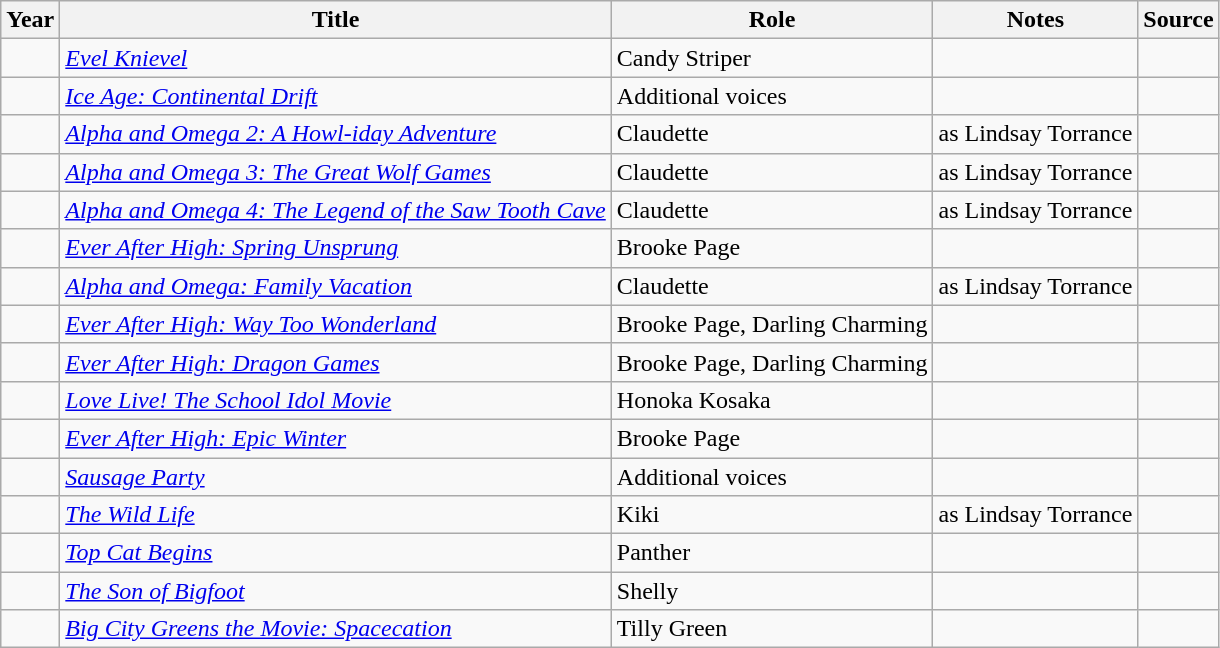<table class="wikitable sortable">
<tr>
<th>Year</th>
<th>Title</th>
<th>Role</th>
<th class="unsortable">Notes</th>
<th class="unsortable">Source</th>
</tr>
<tr>
<td></td>
<td><em><a href='#'>Evel Knievel</a></em></td>
<td>Candy Striper</td>
<td></td>
<td></td>
</tr>
<tr>
<td></td>
<td><em><a href='#'>Ice Age: Continental Drift</a></em></td>
<td>Additional voices</td>
<td></td>
<td></td>
</tr>
<tr>
<td></td>
<td><em><a href='#'>Alpha and Omega 2: A Howl-iday Adventure</a></em></td>
<td>Claudette</td>
<td>as Lindsay Torrance</td>
<td></td>
</tr>
<tr>
<td></td>
<td><em><a href='#'>Alpha and Omega 3: The Great Wolf Games</a></em></td>
<td>Claudette</td>
<td>as Lindsay Torrance</td>
<td></td>
</tr>
<tr>
<td></td>
<td><em><a href='#'>Alpha and Omega 4: The Legend of the Saw Tooth Cave</a></em></td>
<td>Claudette</td>
<td>as Lindsay Torrance</td>
<td></td>
</tr>
<tr>
<td></td>
<td><em><a href='#'>Ever After High: Spring Unsprung</a></em></td>
<td>Brooke Page</td>
<td></td>
<td></td>
</tr>
<tr>
<td></td>
<td><em><a href='#'>Alpha and Omega: Family Vacation</a></em></td>
<td>Claudette</td>
<td>as Lindsay Torrance</td>
<td></td>
</tr>
<tr>
<td></td>
<td><em><a href='#'>Ever After High: Way Too Wonderland</a></em></td>
<td>Brooke Page, Darling Charming</td>
<td></td>
<td></td>
</tr>
<tr>
<td></td>
<td><em><a href='#'>Ever After High: Dragon Games</a></em></td>
<td>Brooke Page, Darling Charming</td>
<td></td>
<td></td>
</tr>
<tr>
<td></td>
<td><em><a href='#'>Love Live! The School Idol Movie</a></em></td>
<td>Honoka Kosaka</td>
<td></td>
<td></td>
</tr>
<tr>
<td></td>
<td><em><a href='#'>Ever After High: Epic Winter</a></em></td>
<td>Brooke Page</td>
<td></td>
<td></td>
</tr>
<tr>
<td></td>
<td><em><a href='#'>Sausage Party</a> </em></td>
<td>Additional voices</td>
<td></td>
<td></td>
</tr>
<tr>
<td></td>
<td data-sort-value="Wild Life, The"><em><a href='#'>The Wild Life</a></em></td>
<td>Kiki</td>
<td>as Lindsay Torrance</td>
<td></td>
</tr>
<tr>
<td></td>
<td><em><a href='#'>Top Cat Begins</a></em></td>
<td>Panther</td>
<td></td>
<td></td>
</tr>
<tr>
<td></td>
<td data-sort-value="Son of Bigfoot, The"><em><a href='#'>The Son of Bigfoot</a></em></td>
<td>Shelly</td>
<td></td>
<td></td>
</tr>
<tr>
<td></td>
<td><em><a href='#'>Big City Greens the Movie: Spacecation</a></em></td>
<td>Tilly Green</td>
<td></td>
<td></td>
</tr>
</table>
